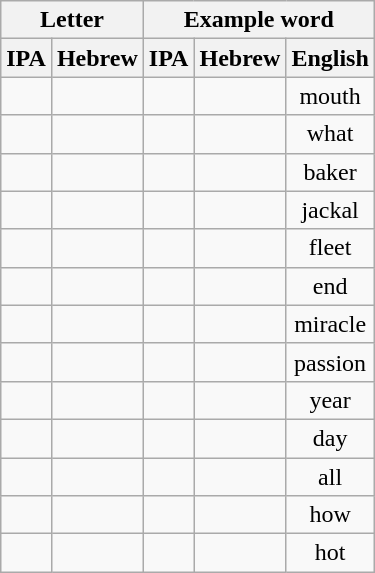<table class="wikitable" style="text-align: center; margin-right:2em; display:inline-table;">
<tr>
<th colspan="2">Letter</th>
<th colspan="3">Example word</th>
</tr>
<tr>
<th>IPA</th>
<th>Hebrew</th>
<th>IPA</th>
<th>Hebrew</th>
<th>English</th>
</tr>
<tr>
<td></td>
<td></td>
<td></td>
<td></td>
<td>mouth</td>
</tr>
<tr>
<td></td>
<td></td>
<td></td>
<td></td>
<td>what</td>
</tr>
<tr>
<td></td>
<td></td>
<td></td>
<td></td>
<td>baker</td>
</tr>
<tr>
<td></td>
<td></td>
<td></td>
<td></td>
<td>jackal</td>
</tr>
<tr>
<td></td>
<td></td>
<td></td>
<td></td>
<td>fleet</td>
</tr>
<tr>
<td></td>
<td></td>
<td></td>
<td></td>
<td>end</td>
</tr>
<tr>
<td></td>
<td></td>
<td></td>
<td></td>
<td>miracle</td>
</tr>
<tr>
<td></td>
<td></td>
<td></td>
<td></td>
<td>passion</td>
</tr>
<tr>
<td></td>
<td></td>
<td></td>
<td></td>
<td>year</td>
</tr>
<tr>
<td></td>
<td></td>
<td></td>
<td></td>
<td>day</td>
</tr>
<tr>
<td></td>
<td></td>
<td></td>
<td></td>
<td>all</td>
</tr>
<tr>
<td></td>
<td></td>
<td></td>
<td></td>
<td>how</td>
</tr>
<tr>
<td></td>
<td></td>
<td></td>
<td></td>
<td>hot</td>
</tr>
</table>
